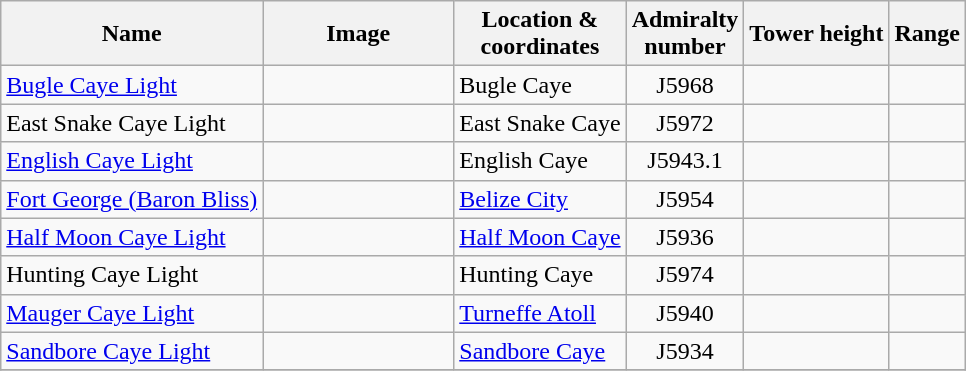<table class="wikitable sortable">
<tr>
<th>Name</th>
<th class="unsortable" align="center" width="120px">Image</th>
<th>Location  &<br>coordinates</th>
<th data-sort-type="number">Admiralty<br>number</th>
<th data-sort-type="number">Tower height</th>
<th data-sort-type="number">Range</th>
</tr>
<tr ---->
<td><a href='#'>Bugle Caye Light</a></td>
<td></td>
<td>Bugle Caye<br></td>
<td align="center">J5968</td>
<td align="center"></td>
<td align="center"></td>
</tr>
<tr>
<td>East Snake Caye Light</td>
<td></td>
<td>East Snake Caye<br></td>
<td align="center">J5972</td>
<td align="center"></td>
<td align="center"></td>
</tr>
<tr>
<td><a href='#'>English Caye Light</a></td>
<td></td>
<td>English Caye<br></td>
<td align="center">J5943.1</td>
<td align="center"></td>
<td align="center"></td>
</tr>
<tr>
<td><a href='#'>Fort George (Baron Bliss)</a></td>
<td></td>
<td><a href='#'>Belize City</a><br></td>
<td align="center">J5954</td>
<td align="center"></td>
<td align="center"></td>
</tr>
<tr>
<td><a href='#'>Half Moon Caye Light</a></td>
<td></td>
<td><a href='#'>Half Moon Caye</a><br></td>
<td align="center">J5936</td>
<td align="center"></td>
<td align="center"></td>
</tr>
<tr>
<td>Hunting Caye Light</td>
<td></td>
<td>Hunting Caye<br></td>
<td align="center">J5974</td>
<td align="center"></td>
<td align="center"></td>
</tr>
<tr>
<td><a href='#'>Mauger Caye Light</a></td>
<td></td>
<td><a href='#'>Turneffe Atoll</a><br></td>
<td align="center">J5940</td>
<td align="center"></td>
<td align="center"></td>
</tr>
<tr>
<td><a href='#'>Sandbore Caye Light</a></td>
<td></td>
<td><a href='#'>Sandbore Caye</a><br></td>
<td align="center">J5934</td>
<td align="center"></td>
<td align="center"></td>
</tr>
<tr>
</tr>
</table>
